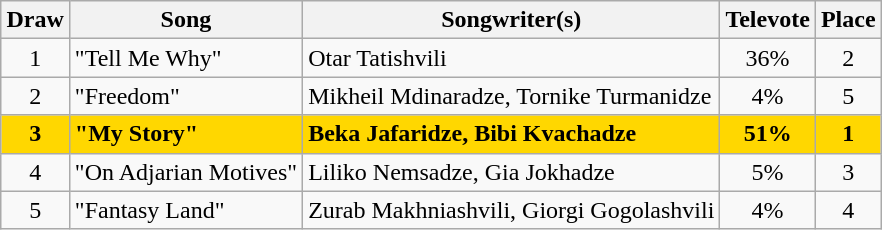<table class="sortable wikitable" style="margin: 1em auto 1em auto; text-align:center;">
<tr>
<th>Draw</th>
<th>Song</th>
<th>Songwriter(s)</th>
<th>Televote</th>
<th>Place</th>
</tr>
<tr>
<td>1</td>
<td align="left">"Tell Me Why"</td>
<td align="left">Otar Tatishvili</td>
<td>36%</td>
<td>2</td>
</tr>
<tr>
<td>2</td>
<td align="left">"Freedom"</td>
<td align="left">Mikheil Mdinaradze, Tornike Turmanidze</td>
<td>4%</td>
<td>5</td>
</tr>
<tr style="font-weight:bold; background:gold;">
<td>3</td>
<td align="left">"My Story"</td>
<td align="left">Beka Jafaridze, Bibi Kvachadze</td>
<td>51%</td>
<td>1</td>
</tr>
<tr>
<td>4</td>
<td align="left">"On Adjarian Motives"</td>
<td align="left">Liliko Nemsadze, Gia Jokhadze</td>
<td>5%</td>
<td>3</td>
</tr>
<tr>
<td>5</td>
<td align="left">"Fantasy Land"</td>
<td align="left">Zurab Makhniashvili, Giorgi Gogolashvili</td>
<td>4%</td>
<td>4</td>
</tr>
</table>
